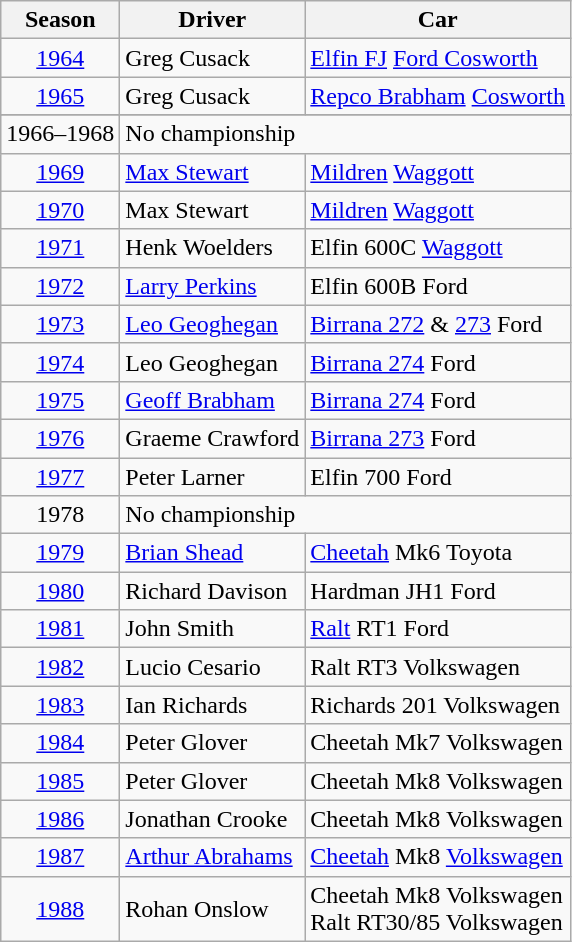<table class="wikitable">
<tr>
<th>Season</th>
<th>Driver</th>
<th>Car</th>
</tr>
<tr align="center">
<td><a href='#'>1964</a></td>
<td align="left">Greg Cusack</td>
<td align="left"><a href='#'>Elfin FJ</a> <a href='#'>Ford Cosworth</a></td>
</tr>
<tr align="center">
<td><a href='#'>1965</a></td>
<td align="left">Greg Cusack</td>
<td align="left"><a href='#'>Repco Brabham</a> <a href='#'>Cosworth</a></td>
</tr>
<tr align="center">
</tr>
<tr align="center">
<td>1966–1968</td>
<td align="left" colspan="2">No championship</td>
</tr>
<tr align="center">
<td><a href='#'>1969</a></td>
<td align="left"><a href='#'>Max Stewart</a></td>
<td align="left"><a href='#'>Mildren</a> <a href='#'>Waggott</a></td>
</tr>
<tr align="center">
<td><a href='#'>1970</a></td>
<td align="left">Max Stewart</td>
<td align="left"><a href='#'>Mildren</a> <a href='#'>Waggott</a></td>
</tr>
<tr align="center">
<td><a href='#'>1971</a></td>
<td align="left">Henk Woelders</td>
<td align="left">Elfin 600C <a href='#'>Waggott</a></td>
</tr>
<tr align="center">
<td><a href='#'>1972</a></td>
<td align="left"><a href='#'>Larry Perkins</a></td>
<td align="left">Elfin 600B Ford</td>
</tr>
<tr align="center">
<td><a href='#'>1973</a></td>
<td align="left"><a href='#'>Leo Geoghegan</a></td>
<td align="left"><a href='#'>Birrana 272</a> & <a href='#'>273</a> Ford</td>
</tr>
<tr align="center">
<td><a href='#'>1974</a></td>
<td align="left">Leo Geoghegan</td>
<td align="left"><a href='#'>Birrana 274</a> Ford</td>
</tr>
<tr align="center">
<td><a href='#'>1975</a></td>
<td align="left"><a href='#'>Geoff Brabham</a></td>
<td align="left"><a href='#'>Birrana 274</a> Ford</td>
</tr>
<tr align="center">
<td><a href='#'>1976</a></td>
<td align="left">Graeme Crawford</td>
<td align="left"><a href='#'>Birrana 273</a> Ford</td>
</tr>
<tr align="center">
<td><a href='#'>1977</a></td>
<td align="left">Peter Larner</td>
<td align="left">Elfin 700 Ford</td>
</tr>
<tr align="center">
<td>1978</td>
<td align="left" colspan="2">No championship</td>
</tr>
<tr align="center">
<td><a href='#'>1979</a></td>
<td align="left"><a href='#'>Brian Shead</a></td>
<td align="left"><a href='#'>Cheetah</a> Mk6 Toyota</td>
</tr>
<tr align="center">
<td><a href='#'>1980</a></td>
<td align="left">Richard Davison</td>
<td align="left">Hardman JH1 Ford</td>
</tr>
<tr align="center">
<td><a href='#'>1981</a></td>
<td align="left">John Smith</td>
<td align="left"><a href='#'>Ralt</a> RT1 Ford</td>
</tr>
<tr align="center">
<td><a href='#'>1982</a></td>
<td align="left">Lucio Cesario</td>
<td align="left">Ralt RT3 Volkswagen</td>
</tr>
<tr align="center">
<td><a href='#'>1983</a></td>
<td align="left">Ian Richards</td>
<td align="left">Richards 201 Volkswagen</td>
</tr>
<tr align="center">
<td><a href='#'>1984</a></td>
<td align="left">Peter Glover</td>
<td align="left">Cheetah Mk7 Volkswagen</td>
</tr>
<tr align="center">
<td><a href='#'>1985</a></td>
<td align="left">Peter Glover</td>
<td align="left">Cheetah Mk8 Volkswagen</td>
</tr>
<tr align="center">
<td><a href='#'>1986</a></td>
<td align="left">Jonathan Crooke</td>
<td align="left">Cheetah Mk8 Volkswagen</td>
</tr>
<tr align="center">
<td><a href='#'>1987</a></td>
<td align="left"><a href='#'>Arthur Abrahams</a></td>
<td align="left"><a href='#'>Cheetah</a> Mk8 <a href='#'>Volkswagen</a></td>
</tr>
<tr align="center">
<td><a href='#'>1988</a></td>
<td align="left">Rohan Onslow</td>
<td align="left">Cheetah Mk8 Volkswagen<br>Ralt RT30/85 Volkswagen</td>
</tr>
</table>
